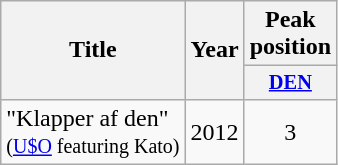<table class="wikitable plainrowheaders" style="text-align:center;" border="1">
<tr>
<th rowspan="2" scope="col" style="text-align:center;">Title</th>
<th rowspan="2" scope="col" style="text-align:center;">Year</th>
<th colspan="1" scope="col" style="text-align:center;">Peak<br>position</th>
</tr>
<tr>
<th scope="col" style="width:3em;font-size:85%;"><a href='#'>DEN</a><br></th>
</tr>
<tr>
<td align="left">"Klapper af den"<br><small>(<a href='#'>U$O</a> featuring Kato)</small></td>
<td>2012</td>
<td>3</td>
</tr>
</table>
